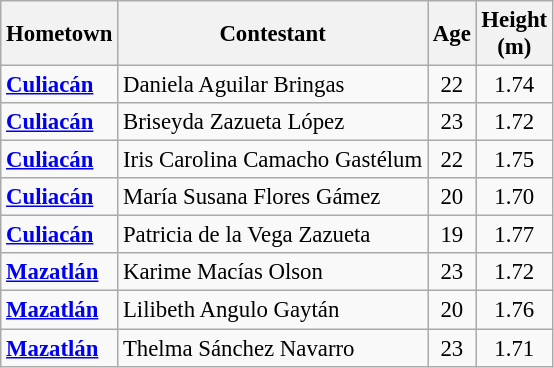<table class="wikitable sortable" style="font-size: 95%;">
<tr>
<th>Hometown</th>
<th>Contestant</th>
<th>Age</th>
<th>Height<br> (m)</th>
</tr>
<tr>
<td><strong><a href='#'>Culiacán</a></strong></td>
<td>Daniela Aguilar Bringas</td>
<td align="center">22</td>
<td align="center">1.74</td>
</tr>
<tr>
<td><strong><a href='#'>Culiacán</a></strong></td>
<td>Briseyda Zazueta López</td>
<td align="center">23</td>
<td align="center">1.72</td>
</tr>
<tr>
<td><strong><a href='#'>Culiacán</a></strong></td>
<td>Iris Carolina Camacho Gastélum</td>
<td align="center">22</td>
<td align="center">1.75</td>
</tr>
<tr>
<td><strong><a href='#'>Culiacán</a></strong></td>
<td>María Susana Flores Gámez</td>
<td align="center">20</td>
<td align="center">1.70</td>
</tr>
<tr>
<td><strong><a href='#'>Culiacán</a></strong></td>
<td>Patricia de la Vega Zazueta</td>
<td align="center">19</td>
<td align="center">1.77</td>
</tr>
<tr>
<td><strong><a href='#'>Mazatlán</a></strong></td>
<td>Karime Macías Olson</td>
<td align="center">23</td>
<td align="center">1.72</td>
</tr>
<tr>
<td><strong><a href='#'>Mazatlán</a></strong></td>
<td>Lilibeth Angulo Gaytán</td>
<td align="center">20</td>
<td align="center">1.76</td>
</tr>
<tr>
<td><strong><a href='#'>Mazatlán</a></strong></td>
<td>Thelma Sánchez Navarro</td>
<td align="center">23</td>
<td align="center">1.71</td>
</tr>
</table>
